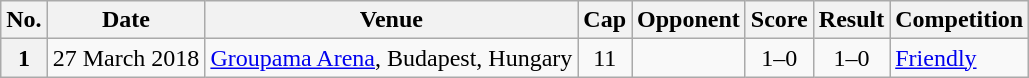<table class="wikitable sortable plainrowheaders">
<tr>
<th scope=col>No.</th>
<th scope=col data-sort-type=date>Date</th>
<th scope=col>Venue</th>
<th scope=col>Cap</th>
<th scope=col>Opponent</th>
<th scope=col>Score</th>
<th scope=col>Result</th>
<th scope=col>Competition</th>
</tr>
<tr>
<th scope=row style="text-align: center">1</th>
<td>27 March 2018</td>
<td><a href='#'>Groupama Arena</a>, Budapest, Hungary</td>
<td align=center>11</td>
<td></td>
<td align=center>1–0</td>
<td align=center>1–0</td>
<td><a href='#'>Friendly</a></td>
</tr>
</table>
